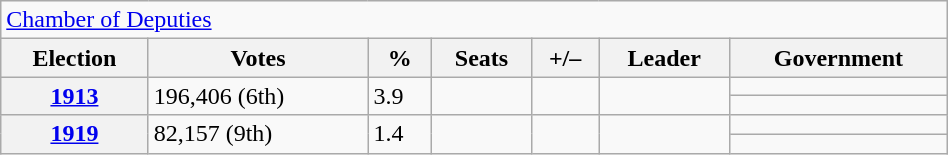<table class=wikitable style="width:50%; border:1px #AAAAFF solid">
<tr>
<td colspan=7><a href='#'>Chamber of Deputies</a></td>
</tr>
<tr>
<th>Election</th>
<th>Votes</th>
<th>%</th>
<th>Seats</th>
<th>+/–</th>
<th>Leader</th>
<th>Government</th>
</tr>
<tr>
<th rowspan="2"><a href='#'>1913</a></th>
<td rowspan="2">196,406 (6th)</td>
<td rowspan="2">3.9</td>
<td rowspan="2"></td>
<td rowspan="2"></td>
<td rowspan="2"></td>
<td></td>
</tr>
<tr>
<td></td>
</tr>
<tr>
<th rowspan="2"><a href='#'>1919</a></th>
<td rowspan="2">82,157 (9th)</td>
<td rowspan="2">1.4</td>
<td rowspan="2"></td>
<td rowspan="2"></td>
<td rowspan="2"></td>
<td></td>
</tr>
<tr>
<td></td>
</tr>
</table>
